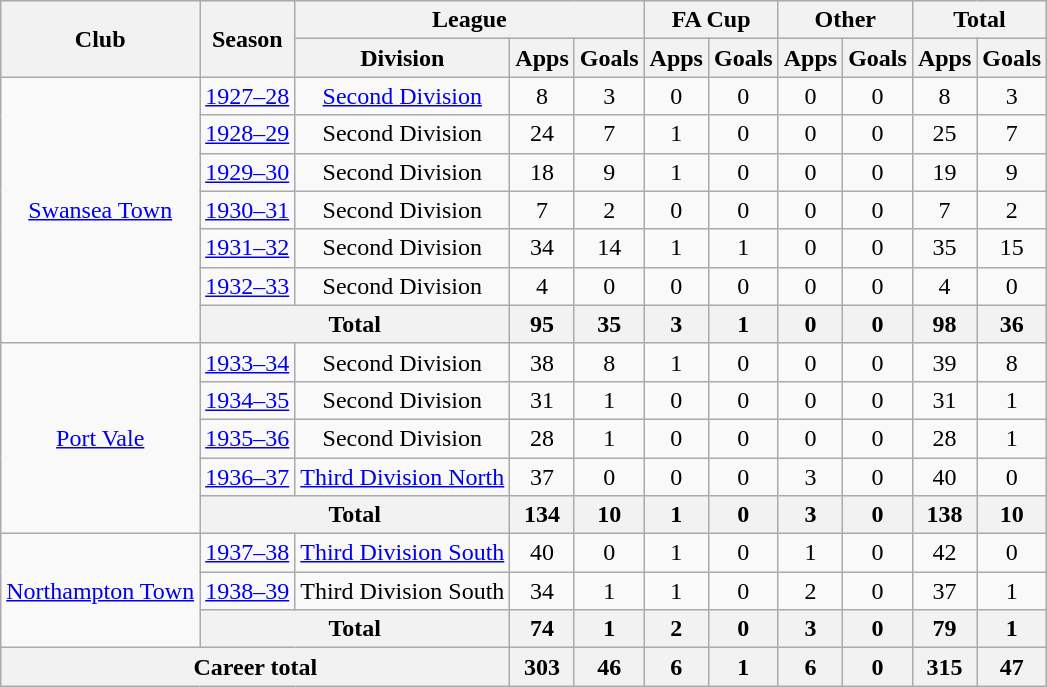<table class="wikitable" style="text-align: center;">
<tr>
<th rowspan="2">Club</th>
<th rowspan="2">Season</th>
<th colspan="3">League</th>
<th colspan="2">FA Cup</th>
<th colspan="2">Other</th>
<th colspan="2">Total</th>
</tr>
<tr>
<th>Division</th>
<th>Apps</th>
<th>Goals</th>
<th>Apps</th>
<th>Goals</th>
<th>Apps</th>
<th>Goals</th>
<th>Apps</th>
<th>Goals</th>
</tr>
<tr>
<td rowspan="7"><a href='#'>Swansea Town</a></td>
<td><a href='#'>1927–28</a></td>
<td><a href='#'>Second Division</a></td>
<td>8</td>
<td>3</td>
<td>0</td>
<td>0</td>
<td>0</td>
<td>0</td>
<td>8</td>
<td>3</td>
</tr>
<tr>
<td><a href='#'>1928–29</a></td>
<td>Second Division</td>
<td>24</td>
<td>7</td>
<td>1</td>
<td>0</td>
<td>0</td>
<td>0</td>
<td>25</td>
<td>7</td>
</tr>
<tr>
<td><a href='#'>1929–30</a></td>
<td>Second Division</td>
<td>18</td>
<td>9</td>
<td>1</td>
<td>0</td>
<td>0</td>
<td>0</td>
<td>19</td>
<td>9</td>
</tr>
<tr>
<td><a href='#'>1930–31</a></td>
<td>Second Division</td>
<td>7</td>
<td>2</td>
<td>0</td>
<td>0</td>
<td>0</td>
<td>0</td>
<td>7</td>
<td>2</td>
</tr>
<tr>
<td><a href='#'>1931–32</a></td>
<td>Second Division</td>
<td>34</td>
<td>14</td>
<td>1</td>
<td>1</td>
<td>0</td>
<td>0</td>
<td>35</td>
<td>15</td>
</tr>
<tr>
<td><a href='#'>1932–33</a></td>
<td>Second Division</td>
<td>4</td>
<td>0</td>
<td>0</td>
<td>0</td>
<td>0</td>
<td>0</td>
<td>4</td>
<td>0</td>
</tr>
<tr>
<th colspan="2">Total</th>
<th>95</th>
<th>35</th>
<th>3</th>
<th>1</th>
<th>0</th>
<th>0</th>
<th>98</th>
<th>36</th>
</tr>
<tr>
<td rowspan="5"><a href='#'>Port Vale</a></td>
<td><a href='#'>1933–34</a></td>
<td>Second Division</td>
<td>38</td>
<td>8</td>
<td>1</td>
<td>0</td>
<td>0</td>
<td>0</td>
<td>39</td>
<td>8</td>
</tr>
<tr>
<td><a href='#'>1934–35</a></td>
<td>Second Division</td>
<td>31</td>
<td>1</td>
<td>0</td>
<td>0</td>
<td>0</td>
<td>0</td>
<td>31</td>
<td>1</td>
</tr>
<tr>
<td><a href='#'>1935–36</a></td>
<td>Second Division</td>
<td>28</td>
<td>1</td>
<td>0</td>
<td>0</td>
<td>0</td>
<td>0</td>
<td>28</td>
<td>1</td>
</tr>
<tr>
<td><a href='#'>1936–37</a></td>
<td><a href='#'>Third Division North</a></td>
<td>37</td>
<td>0</td>
<td>0</td>
<td>0</td>
<td>3</td>
<td>0</td>
<td>40</td>
<td>0</td>
</tr>
<tr>
<th colspan="2">Total</th>
<th>134</th>
<th>10</th>
<th>1</th>
<th>0</th>
<th>3</th>
<th>0</th>
<th>138</th>
<th>10</th>
</tr>
<tr>
<td rowspan="3"><a href='#'>Northampton Town</a></td>
<td><a href='#'>1937–38</a></td>
<td><a href='#'>Third Division South</a></td>
<td>40</td>
<td>0</td>
<td>1</td>
<td>0</td>
<td>1</td>
<td>0</td>
<td>42</td>
<td>0</td>
</tr>
<tr>
<td><a href='#'>1938–39</a></td>
<td>Third Division South</td>
<td>34</td>
<td>1</td>
<td>1</td>
<td>0</td>
<td>2</td>
<td>0</td>
<td>37</td>
<td>1</td>
</tr>
<tr>
<th colspan="2">Total</th>
<th>74</th>
<th>1</th>
<th>2</th>
<th>0</th>
<th>3</th>
<th>0</th>
<th>79</th>
<th>1</th>
</tr>
<tr>
<th colspan="3">Career total</th>
<th>303</th>
<th>46</th>
<th>6</th>
<th>1</th>
<th>6</th>
<th>0</th>
<th>315</th>
<th>47</th>
</tr>
</table>
